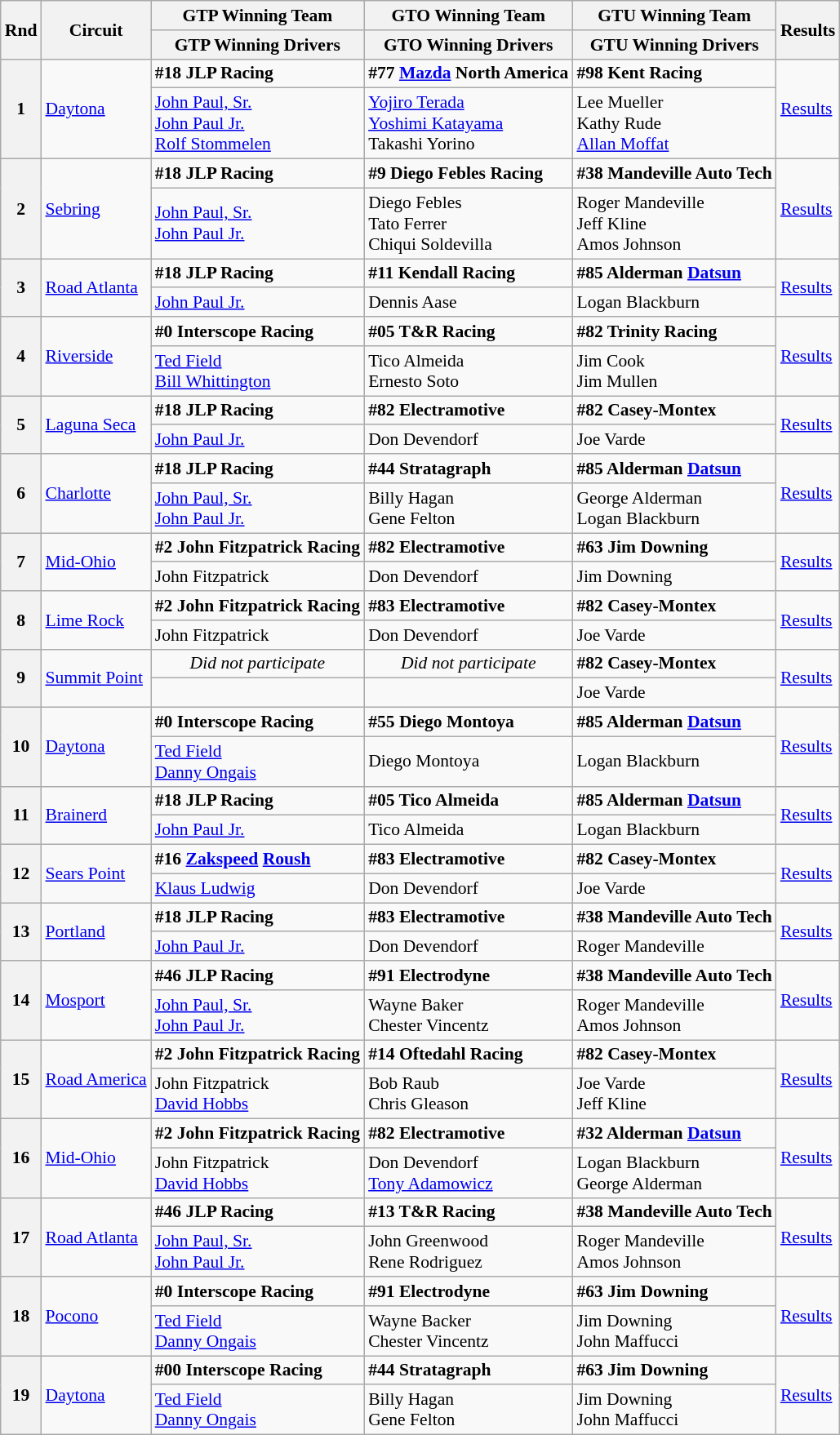<table class="wikitable" style="font-size: 90%;">
<tr>
<th rowspan=2>Rnd</th>
<th rowspan=2>Circuit</th>
<th>GTP Winning Team</th>
<th>GTO Winning Team</th>
<th>GTU Winning Team</th>
<th rowspan=2>Results</th>
</tr>
<tr>
<th>GTP Winning Drivers</th>
<th>GTO Winning Drivers</th>
<th>GTU Winning Drivers</th>
</tr>
<tr>
<th rowspan=2>1</th>
<td rowspan=2><a href='#'>Daytona</a></td>
<td><strong> #18 JLP Racing</strong></td>
<td><strong> #77 <a href='#'>Mazda</a> North America</strong></td>
<td><strong> #98 Kent Racing</strong></td>
<td rowspan=2><a href='#'>Results</a></td>
</tr>
<tr>
<td> <a href='#'>John Paul, Sr.</a><br> <a href='#'>John Paul Jr.</a><br> <a href='#'>Rolf Stommelen</a></td>
<td> <a href='#'>Yojiro Terada</a><br> <a href='#'>Yoshimi Katayama</a><br> Takashi Yorino</td>
<td> Lee Mueller<br> Kathy Rude<br> <a href='#'>Allan Moffat</a></td>
</tr>
<tr>
<th rowspan=2>2</th>
<td rowspan=2><a href='#'>Sebring</a></td>
<td><strong> #18 JLP Racing</strong></td>
<td><strong> #9 Diego Febles Racing</strong></td>
<td><strong> #38 Mandeville Auto Tech</strong></td>
<td rowspan=2><a href='#'>Results</a></td>
</tr>
<tr>
<td> <a href='#'>John Paul, Sr.</a><br> <a href='#'>John Paul Jr.</a></td>
<td> Diego Febles<br> Tato Ferrer<br> Chiqui Soldevilla</td>
<td> Roger Mandeville<br> Jeff Kline<br> Amos Johnson</td>
</tr>
<tr>
<th rowspan=2>3</th>
<td rowspan=2><a href='#'>Road Atlanta</a></td>
<td><strong> #18 JLP Racing</strong></td>
<td><strong> #11 Kendall Racing</strong></td>
<td><strong> #85 Alderman <a href='#'>Datsun</a></strong></td>
<td rowspan=2><a href='#'>Results</a></td>
</tr>
<tr>
<td> <a href='#'>John Paul Jr.</a></td>
<td> Dennis Aase</td>
<td> Logan Blackburn</td>
</tr>
<tr>
<th rowspan=2>4</th>
<td rowspan=2><a href='#'>Riverside</a></td>
<td><strong> #0 Interscope Racing</strong></td>
<td><strong> #05 T&R Racing</strong></td>
<td><strong> #82 Trinity Racing</strong></td>
<td rowspan=2><a href='#'>Results</a></td>
</tr>
<tr>
<td> <a href='#'>Ted Field</a><br> <a href='#'>Bill Whittington</a></td>
<td> Tico Almeida<br> Ernesto Soto</td>
<td> Jim Cook<br> Jim Mullen</td>
</tr>
<tr>
<th rowspan=2>5</th>
<td rowspan=2><a href='#'>Laguna Seca</a></td>
<td><strong> #18 JLP Racing</strong></td>
<td><strong> #82 Electramotive</strong></td>
<td><strong> #82 Casey-Montex</strong></td>
<td rowspan=2><a href='#'>Results</a></td>
</tr>
<tr>
<td> <a href='#'>John Paul Jr.</a></td>
<td> Don Devendorf</td>
<td> Joe Varde</td>
</tr>
<tr>
<th rowspan=2>6</th>
<td rowspan=2><a href='#'>Charlotte</a></td>
<td><strong> #18 JLP Racing</strong></td>
<td><strong> #44 Stratagraph</strong></td>
<td><strong> #85 Alderman <a href='#'>Datsun</a></strong></td>
<td rowspan=2><a href='#'>Results</a></td>
</tr>
<tr>
<td> <a href='#'>John Paul, Sr.</a><br> <a href='#'>John Paul Jr.</a></td>
<td> Billy Hagan<br> Gene Felton</td>
<td> George Alderman<br> Logan Blackburn</td>
</tr>
<tr>
<th rowspan=2>7</th>
<td rowspan=2><a href='#'>Mid-Ohio</a></td>
<td><strong> #2 John Fitzpatrick Racing</strong></td>
<td><strong> #82 Electramotive</strong></td>
<td><strong> #63 Jim Downing</strong></td>
<td rowspan=2><a href='#'>Results</a></td>
</tr>
<tr>
<td> John Fitzpatrick</td>
<td> Don Devendorf</td>
<td> Jim Downing</td>
</tr>
<tr>
<th rowspan=2>8</th>
<td rowspan=2><a href='#'>Lime Rock</a></td>
<td><strong> #2 John Fitzpatrick Racing</strong></td>
<td><strong> #83 Electramotive</strong></td>
<td><strong> #82 Casey-Montex</strong></td>
<td rowspan=2><a href='#'>Results</a></td>
</tr>
<tr>
<td> John Fitzpatrick</td>
<td> Don Devendorf</td>
<td> Joe Varde</td>
</tr>
<tr>
<th rowspan=2>9</th>
<td rowspan=2><a href='#'>Summit Point</a></td>
<td align="center"><em>Did not participate</em></td>
<td align="center"><em>Did not participate</em></td>
<td><strong> #82 Casey-Montex</strong></td>
<td rowspan=2><a href='#'>Results</a></td>
</tr>
<tr>
<td></td>
<td></td>
<td> Joe Varde</td>
</tr>
<tr>
<th rowspan=2>10</th>
<td rowspan=2><a href='#'>Daytona</a></td>
<td><strong> #0 Interscope Racing</strong></td>
<td><strong> #55 Diego Montoya</strong></td>
<td><strong> #85 Alderman <a href='#'>Datsun</a></strong></td>
<td rowspan=2><a href='#'>Results</a></td>
</tr>
<tr>
<td> <a href='#'>Ted Field</a><br> <a href='#'>Danny Ongais</a></td>
<td> Diego Montoya</td>
<td> Logan Blackburn</td>
</tr>
<tr>
<th rowspan=2>11</th>
<td rowspan=2><a href='#'>Brainerd</a></td>
<td><strong> #18 JLP Racing</strong></td>
<td><strong> #05 Tico Almeida</strong></td>
<td><strong> #85 Alderman <a href='#'>Datsun</a></strong></td>
<td rowspan=2><a href='#'>Results</a></td>
</tr>
<tr>
<td> <a href='#'>John Paul Jr.</a></td>
<td> Tico Almeida</td>
<td> Logan Blackburn</td>
</tr>
<tr>
<th rowspan=2>12</th>
<td rowspan=2><a href='#'>Sears Point</a></td>
<td><strong> #16 <a href='#'>Zakspeed</a> <a href='#'>Roush</a></strong></td>
<td><strong> #83 Electramotive</strong></td>
<td><strong> #82 Casey-Montex</strong></td>
<td rowspan=2><a href='#'>Results</a></td>
</tr>
<tr>
<td> <a href='#'>Klaus Ludwig</a></td>
<td> Don Devendorf</td>
<td> Joe Varde</td>
</tr>
<tr>
<th rowspan=2>13</th>
<td rowspan=2><a href='#'>Portland</a></td>
<td><strong> #18 JLP Racing</strong></td>
<td><strong> #83 Electramotive</strong></td>
<td><strong> #38 Mandeville Auto Tech</strong></td>
<td rowspan=2><a href='#'>Results</a></td>
</tr>
<tr>
<td> <a href='#'>John Paul Jr.</a></td>
<td> Don Devendorf</td>
<td> Roger Mandeville</td>
</tr>
<tr>
<th rowspan=2>14</th>
<td rowspan=2><a href='#'>Mosport</a></td>
<td><strong> #46 JLP Racing</strong></td>
<td><strong> #91 Electrodyne</strong></td>
<td><strong> #38 Mandeville Auto Tech</strong></td>
<td rowspan=2><a href='#'>Results</a></td>
</tr>
<tr>
<td> <a href='#'>John Paul, Sr.</a><br> <a href='#'>John Paul Jr.</a></td>
<td> Wayne Baker<br> Chester Vincentz</td>
<td> Roger Mandeville<br> Amos Johnson</td>
</tr>
<tr>
<th rowspan=2>15</th>
<td rowspan=2><a href='#'>Road America</a></td>
<td><strong> #2 John Fitzpatrick Racing</strong></td>
<td><strong> #14 Oftedahl Racing</strong></td>
<td><strong> #82 Casey-Montex</strong></td>
<td rowspan=2><a href='#'>Results</a></td>
</tr>
<tr>
<td> John Fitzpatrick<br> <a href='#'>David Hobbs</a></td>
<td> Bob Raub<br> Chris Gleason</td>
<td> Joe Varde<br> Jeff Kline</td>
</tr>
<tr>
<th rowspan=2>16</th>
<td rowspan=2><a href='#'>Mid-Ohio</a></td>
<td><strong> #2 John Fitzpatrick Racing</strong></td>
<td><strong> #82 Electramotive</strong></td>
<td><strong> #32 Alderman <a href='#'>Datsun</a></strong></td>
<td rowspan=2><a href='#'>Results</a></td>
</tr>
<tr>
<td> John Fitzpatrick<br> <a href='#'>David Hobbs</a></td>
<td> Don Devendorf<br> <a href='#'>Tony Adamowicz</a></td>
<td> Logan Blackburn<br> George Alderman</td>
</tr>
<tr>
<th rowspan=2>17</th>
<td rowspan=2><a href='#'>Road Atlanta</a></td>
<td><strong> #46 JLP Racing</strong></td>
<td><strong> #13 T&R Racing</strong></td>
<td><strong> #38 Mandeville Auto Tech</strong></td>
<td rowspan=2><a href='#'>Results</a></td>
</tr>
<tr>
<td> <a href='#'>John Paul, Sr.</a><br> <a href='#'>John Paul Jr.</a></td>
<td> John Greenwood<br> Rene Rodriguez</td>
<td> Roger Mandeville<br> Amos Johnson</td>
</tr>
<tr>
<th rowspan=2>18</th>
<td rowspan=2><a href='#'>Pocono</a></td>
<td><strong> #0 Interscope Racing</strong></td>
<td><strong> #91 Electrodyne</strong></td>
<td><strong> #63 Jim Downing</strong></td>
<td rowspan=2><a href='#'>Results</a></td>
</tr>
<tr>
<td> <a href='#'>Ted Field</a><br> <a href='#'>Danny Ongais</a></td>
<td> Wayne Backer<br> Chester Vincentz</td>
<td> Jim Downing<br> John Maffucci</td>
</tr>
<tr>
<th rowspan=2>19</th>
<td rowspan=2><a href='#'>Daytona</a></td>
<td><strong> #00 Interscope Racing</strong></td>
<td><strong> #44 Stratagraph</strong></td>
<td><strong> #63 Jim Downing</strong></td>
<td rowspan=2><a href='#'>Results</a></td>
</tr>
<tr>
<td> <a href='#'>Ted Field</a><br> <a href='#'>Danny Ongais</a></td>
<td> Billy Hagan<br> Gene Felton</td>
<td> Jim Downing<br> John Maffucci</td>
</tr>
</table>
